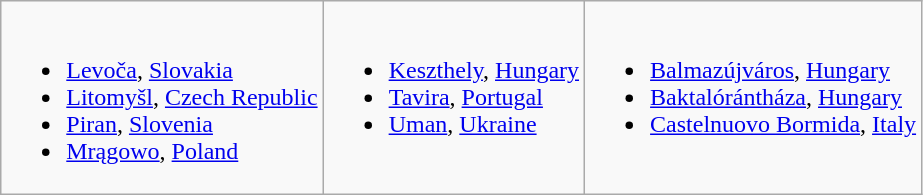<table class="wikitable">
<tr valign="top">
<td><br><ul><li> <a href='#'>Levoča</a>, <a href='#'>Slovakia</a></li><li> <a href='#'>Litomyšl</a>, <a href='#'>Czech Republic</a></li><li> <a href='#'>Piran</a>, <a href='#'>Slovenia</a></li><li> <a href='#'>Mrągowo</a>, <a href='#'>Poland</a></li></ul></td>
<td><br><ul><li> <a href='#'>Keszthely</a>, <a href='#'>Hungary</a></li><li> <a href='#'>Tavira</a>, <a href='#'>Portugal</a></li><li> <a href='#'>Uman</a>, <a href='#'>Ukraine</a></li></ul></td>
<td><br><ul><li> <a href='#'>Balmazújváros</a>, <a href='#'>Hungary</a></li><li> <a href='#'>Baktalórántháza</a>, <a href='#'>Hungary</a></li><li> <a href='#'>Castelnuovo Bormida</a>, <a href='#'>Italy</a></li></ul></td>
</tr>
</table>
